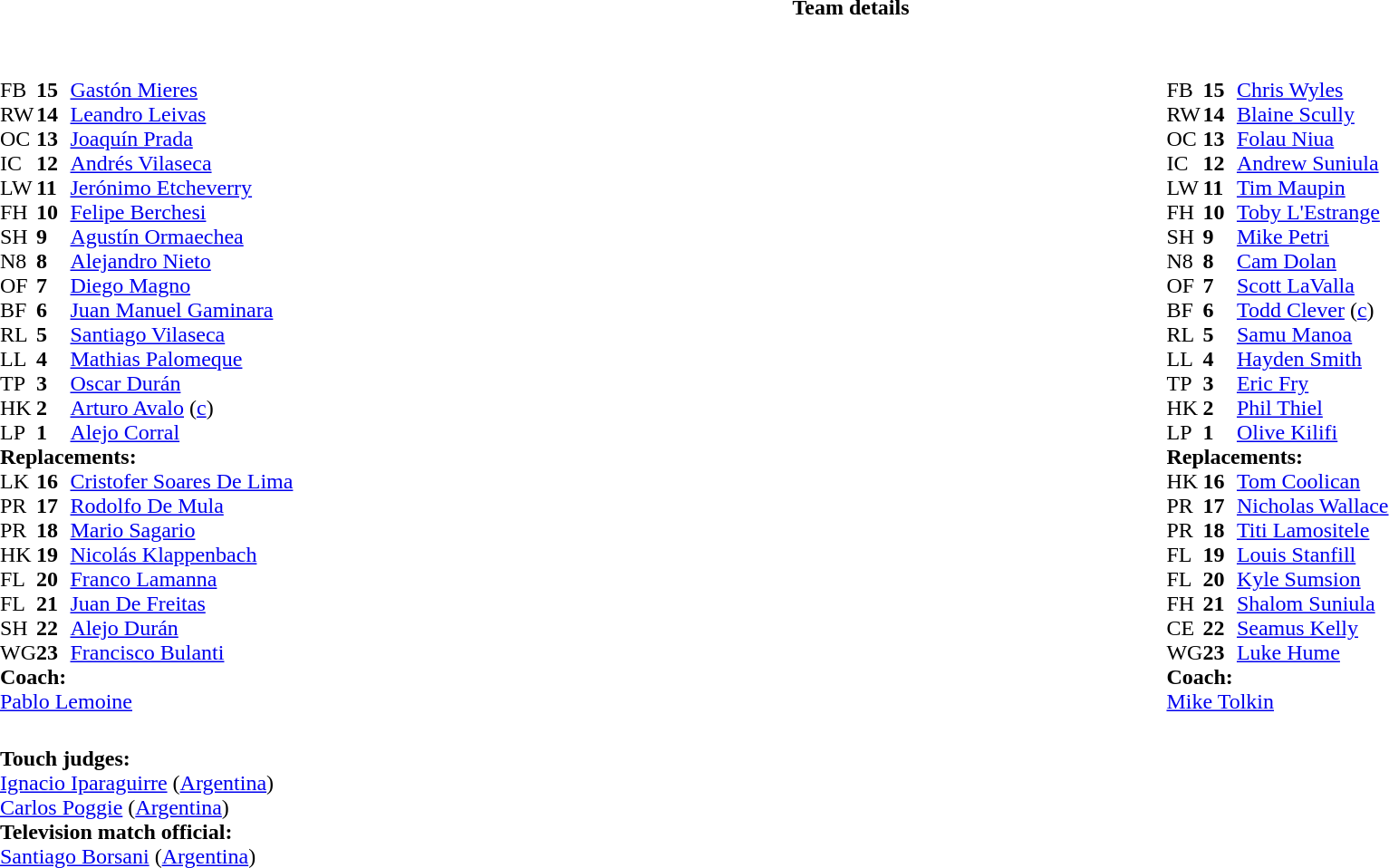<table border="0" width="100%" class="collapsible collapsed">
<tr>
<th>Team details</th>
</tr>
<tr>
<td><br><table width="100%">
<tr>
<td valign="top" width="50%"><br><table style="font-size: 100%" cellspacing="0" cellpadding="0">
<tr>
<th width="25"></th>
<th width="25"></th>
</tr>
<tr>
<td>FB</td>
<td><strong>15</strong></td>
<td><a href='#'>Gastón Mieres</a></td>
</tr>
<tr>
<td>RW</td>
<td><strong>14</strong></td>
<td><a href='#'>Leandro Leivas</a></td>
</tr>
<tr>
<td>OC</td>
<td><strong>13</strong></td>
<td><a href='#'>Joaquín Prada</a></td>
</tr>
<tr>
<td>IC</td>
<td><strong>12</strong></td>
<td><a href='#'>Andrés Vilaseca</a></td>
<td></td>
<td></td>
</tr>
<tr>
<td>LW</td>
<td><strong>11</strong></td>
<td><a href='#'>Jerónimo Etcheverry</a></td>
<td></td>
<td></td>
</tr>
<tr>
<td>FH</td>
<td><strong>10</strong></td>
<td><a href='#'>Felipe Berchesi</a></td>
</tr>
<tr>
<td>SH</td>
<td><strong>9</strong></td>
<td><a href='#'>Agustín Ormaechea</a></td>
</tr>
<tr>
<td>N8</td>
<td><strong>8</strong></td>
<td><a href='#'>Alejandro Nieto</a></td>
</tr>
<tr>
<td>OF</td>
<td><strong>7</strong></td>
<td><a href='#'>Diego Magno</a></td>
<td></td>
</tr>
<tr>
<td>BF</td>
<td><strong>6</strong></td>
<td><a href='#'>Juan Manuel Gaminara</a></td>
</tr>
<tr>
<td>RL</td>
<td><strong>5</strong></td>
<td><a href='#'>Santiago Vilaseca</a></td>
<td></td>
<td></td>
</tr>
<tr>
<td>LL</td>
<td><strong>4</strong></td>
<td><a href='#'>Mathias Palomeque</a></td>
<td></td>
<td></td>
</tr>
<tr>
<td>TP</td>
<td><strong>3</strong></td>
<td><a href='#'>Oscar Durán</a></td>
<td></td>
<td></td>
</tr>
<tr>
<td>HK</td>
<td><strong>2</strong></td>
<td><a href='#'>Arturo Avalo</a> (<a href='#'>c</a>)</td>
<td></td>
<td></td>
</tr>
<tr>
<td>LP</td>
<td><strong>1</strong></td>
<td><a href='#'>Alejo Corral</a></td>
<td></td>
<td></td>
</tr>
<tr>
<td colspan=3><strong>Replacements:</strong></td>
</tr>
<tr>
<td>LK</td>
<td><strong>16</strong></td>
<td><a href='#'>Cristofer Soares De Lima</a></td>
<td></td>
<td></td>
</tr>
<tr>
<td>PR</td>
<td><strong>17</strong></td>
<td><a href='#'>Rodolfo De Mula</a></td>
<td></td>
<td></td>
</tr>
<tr>
<td>PR</td>
<td><strong>18</strong></td>
<td><a href='#'>Mario Sagario</a></td>
<td></td>
<td></td>
</tr>
<tr>
<td>HK</td>
<td><strong>19</strong></td>
<td><a href='#'>Nicolás Klappenbach</a></td>
<td></td>
<td></td>
</tr>
<tr>
<td>FL</td>
<td><strong>20</strong></td>
<td><a href='#'>Franco Lamanna</a></td>
<td></td>
<td></td>
</tr>
<tr>
<td>FL</td>
<td><strong>21</strong></td>
<td><a href='#'>Juan De Freitas</a></td>
<td></td>
<td></td>
</tr>
<tr>
<td>SH</td>
<td><strong>22</strong></td>
<td><a href='#'>Alejo Durán</a></td>
</tr>
<tr>
<td>WG</td>
<td><strong>23</strong></td>
<td><a href='#'>Francisco Bulanti</a></td>
<td></td>
<td></td>
</tr>
<tr>
<td colspan=3><strong>Coach:</strong></td>
</tr>
<tr>
<td colspan="4"> <a href='#'>Pablo Lemoine</a></td>
</tr>
</table>
</td>
<td valign="top" width="50%"><br><table style="font-size: 100%" cellspacing="0" cellpadding="0" align="center">
<tr>
<th width="25"></th>
<th width="25"></th>
</tr>
<tr>
<td>FB</td>
<td><strong>15</strong></td>
<td><a href='#'>Chris Wyles</a></td>
</tr>
<tr>
<td>RW</td>
<td><strong>14</strong></td>
<td><a href='#'>Blaine Scully</a></td>
</tr>
<tr>
<td>OC</td>
<td><strong>13</strong></td>
<td><a href='#'>Folau Niua</a></td>
</tr>
<tr>
<td>IC</td>
<td><strong>12</strong></td>
<td><a href='#'>Andrew Suniula</a></td>
</tr>
<tr>
<td>LW</td>
<td><strong>11</strong></td>
<td><a href='#'>Tim Maupin</a></td>
<td></td>
<td></td>
</tr>
<tr>
<td>FH</td>
<td><strong>10</strong></td>
<td><a href='#'>Toby L'Estrange</a></td>
<td></td>
<td></td>
</tr>
<tr>
<td>SH</td>
<td><strong>9</strong></td>
<td><a href='#'>Mike Petri</a></td>
</tr>
<tr>
<td>N8</td>
<td><strong>8</strong></td>
<td><a href='#'>Cam Dolan</a></td>
</tr>
<tr>
<td>OF</td>
<td><strong>7</strong></td>
<td><a href='#'>Scott LaValla</a></td>
</tr>
<tr>
<td>BF</td>
<td><strong>6</strong></td>
<td><a href='#'>Todd Clever</a> (<a href='#'>c</a>)</td>
<td></td>
<td></td>
</tr>
<tr>
<td>RL</td>
<td><strong>5</strong></td>
<td><a href='#'>Samu Manoa</a></td>
</tr>
<tr>
<td>LL</td>
<td><strong>4</strong></td>
<td><a href='#'>Hayden Smith</a></td>
<td></td>
<td></td>
</tr>
<tr>
<td>TP</td>
<td><strong>3</strong></td>
<td><a href='#'>Eric Fry</a></td>
</tr>
<tr>
<td>HK</td>
<td><strong>2</strong></td>
<td><a href='#'>Phil Thiel</a></td>
<td></td>
<td></td>
</tr>
<tr>
<td>LP</td>
<td><strong>1</strong></td>
<td><a href='#'>Olive Kilifi</a></td>
<td></td>
<td></td>
</tr>
<tr>
<td colspan=3><strong>Replacements:</strong></td>
</tr>
<tr>
<td>HK</td>
<td><strong>16</strong></td>
<td><a href='#'>Tom Coolican</a></td>
<td></td>
<td></td>
</tr>
<tr>
<td>PR</td>
<td><strong>17</strong></td>
<td><a href='#'>Nicholas Wallace</a></td>
<td></td>
<td></td>
</tr>
<tr>
<td>PR</td>
<td><strong>18</strong></td>
<td><a href='#'>Titi Lamositele</a></td>
<td></td>
<td></td>
<td></td>
</tr>
<tr>
<td>FL</td>
<td><strong>19</strong></td>
<td><a href='#'>Louis Stanfill</a></td>
<td></td>
<td></td>
</tr>
<tr>
<td>FL</td>
<td><strong>20</strong></td>
<td><a href='#'>Kyle Sumsion</a></td>
<td></td>
<td></td>
<td></td>
</tr>
<tr>
<td>FH</td>
<td><strong>21</strong></td>
<td><a href='#'>Shalom Suniula</a></td>
<td></td>
<td></td>
</tr>
<tr>
<td>CE</td>
<td><strong>22</strong></td>
<td><a href='#'>Seamus Kelly</a></td>
</tr>
<tr>
<td>WG</td>
<td><strong>23</strong></td>
<td><a href='#'>Luke Hume</a></td>
<td></td>
<td></td>
</tr>
<tr>
<td colspan=3><strong>Coach:</strong></td>
</tr>
<tr>
<td colspan="4"> <a href='#'>Mike Tolkin</a></td>
</tr>
</table>
</td>
</tr>
</table>
<table style="width:100%; font-size:100%;">
<tr>
<td><br><strong>Touch judges:</strong>
<br><a href='#'>Ignacio Iparaguirre</a> (<a href='#'>Argentina</a>)
<br><a href='#'>Carlos Poggie</a> (<a href='#'>Argentina</a>)
<br><strong>Television match official:</strong>
<br><a href='#'>Santiago Borsani</a> (<a href='#'>Argentina</a>)</td>
</tr>
</table>
</td>
</tr>
</table>
